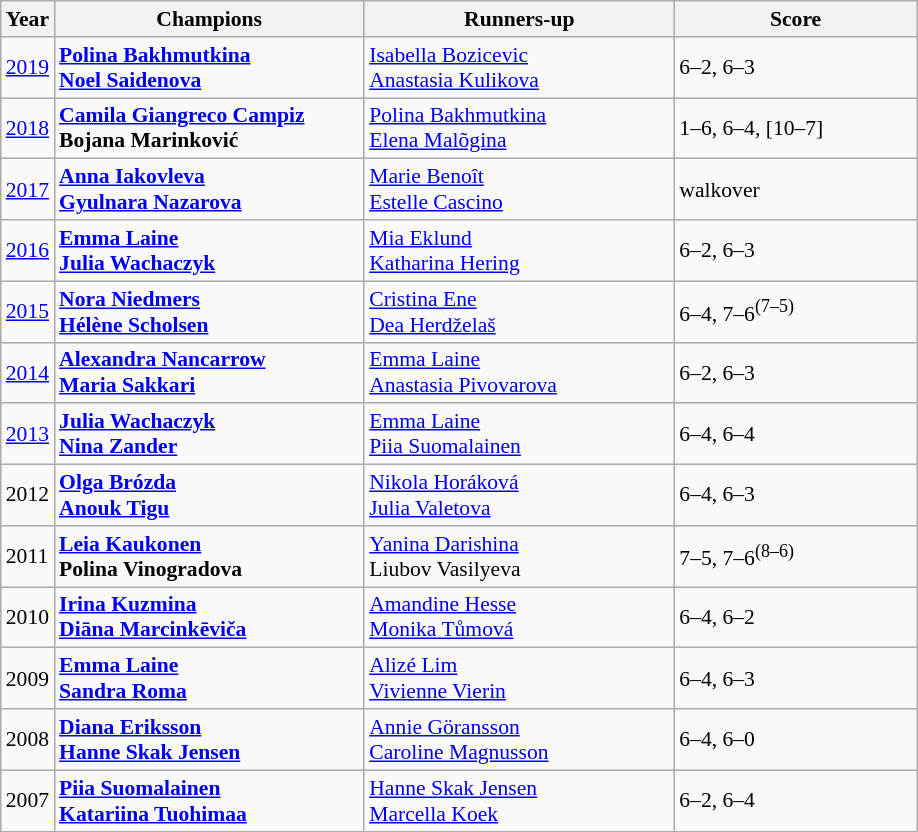<table class="wikitable" style="font-size:90%">
<tr>
<th>Year</th>
<th width="200">Champions</th>
<th width="200">Runners-up</th>
<th width="155">Score</th>
</tr>
<tr>
<td><a href='#'>2019</a></td>
<td> <strong><a href='#'>Polina Bakhmutkina</a></strong> <br>  <strong><a href='#'>Noel Saidenova</a></strong></td>
<td> <a href='#'>Isabella Bozicevic</a> <br>  <a href='#'>Anastasia Kulikova</a></td>
<td>6–2, 6–3</td>
</tr>
<tr>
<td><a href='#'>2018</a></td>
<td> <strong><a href='#'>Camila Giangreco Campiz</a></strong> <br>  <strong>Bojana Marinković</strong></td>
<td> <a href='#'>Polina Bakhmutkina</a> <br>  <a href='#'>Elena Malõgina</a></td>
<td>1–6, 6–4, [10–7]</td>
</tr>
<tr>
<td><a href='#'>2017</a></td>
<td> <strong><a href='#'>Anna Iakovleva</a></strong> <br>  <strong><a href='#'>Gyulnara Nazarova</a></strong></td>
<td> <a href='#'>Marie Benoît</a> <br>  <a href='#'>Estelle Cascino</a></td>
<td>walkover</td>
</tr>
<tr>
<td><a href='#'>2016</a></td>
<td> <strong><a href='#'>Emma Laine</a></strong> <br>  <strong><a href='#'>Julia Wachaczyk</a></strong></td>
<td> <a href='#'>Mia Eklund</a> <br>  <a href='#'>Katharina Hering</a></td>
<td>6–2, 6–3</td>
</tr>
<tr>
<td><a href='#'>2015</a></td>
<td> <strong><a href='#'>Nora Niedmers</a></strong> <br>  <strong><a href='#'>Hélène Scholsen</a></strong></td>
<td> <a href='#'>Cristina Ene</a> <br>  <a href='#'>Dea Herdželaš</a></td>
<td>6–4, 7–6<sup>(7–5)</sup></td>
</tr>
<tr>
<td><a href='#'>2014</a></td>
<td> <strong><a href='#'>Alexandra Nancarrow</a></strong> <br>  <strong><a href='#'>Maria Sakkari</a></strong></td>
<td> <a href='#'>Emma Laine</a> <br>  <a href='#'>Anastasia Pivovarova</a></td>
<td>6–2, 6–3</td>
</tr>
<tr>
<td><a href='#'>2013</a></td>
<td> <strong><a href='#'>Julia Wachaczyk</a></strong> <br>  <strong><a href='#'>Nina Zander</a></strong></td>
<td> <a href='#'>Emma Laine</a> <br>  <a href='#'>Piia Suomalainen</a></td>
<td>6–4, 6–4</td>
</tr>
<tr>
<td>2012</td>
<td> <strong><a href='#'>Olga Brózda</a></strong> <br>  <strong><a href='#'>Anouk Tigu</a></strong></td>
<td> <a href='#'>Nikola Horáková</a> <br>  <a href='#'>Julia Valetova</a></td>
<td>6–4, 6–3</td>
</tr>
<tr>
<td>2011</td>
<td> <strong><a href='#'>Leia Kaukonen</a></strong> <br>  <strong>Polina Vinogradova</strong></td>
<td> <a href='#'>Yanina Darishina</a> <br>  Liubov Vasilyeva</td>
<td>7–5, 7–6<sup>(8–6)</sup></td>
</tr>
<tr>
<td>2010</td>
<td> <strong><a href='#'>Irina Kuzmina</a></strong> <br>  <strong><a href='#'>Diāna Marcinkēviča</a></strong></td>
<td> <a href='#'>Amandine Hesse</a> <br>  <a href='#'>Monika Tůmová</a></td>
<td>6–4, 6–2</td>
</tr>
<tr>
<td>2009</td>
<td> <strong><a href='#'>Emma Laine</a></strong> <br>  <strong><a href='#'>Sandra Roma</a></strong></td>
<td> <a href='#'>Alizé Lim</a> <br>  <a href='#'>Vivienne Vierin</a></td>
<td>6–4, 6–3</td>
</tr>
<tr>
<td>2008</td>
<td> <strong><a href='#'>Diana Eriksson</a></strong> <br>  <strong><a href='#'>Hanne Skak Jensen</a></strong></td>
<td> <a href='#'>Annie Göransson</a> <br>  <a href='#'>Caroline Magnusson</a></td>
<td>6–4, 6–0</td>
</tr>
<tr>
<td>2007</td>
<td> <strong><a href='#'>Piia Suomalainen</a></strong> <br>  <strong><a href='#'>Katariina Tuohimaa</a></strong></td>
<td> <a href='#'>Hanne Skak Jensen</a> <br>  <a href='#'>Marcella Koek</a></td>
<td>6–2, 6–4</td>
</tr>
</table>
